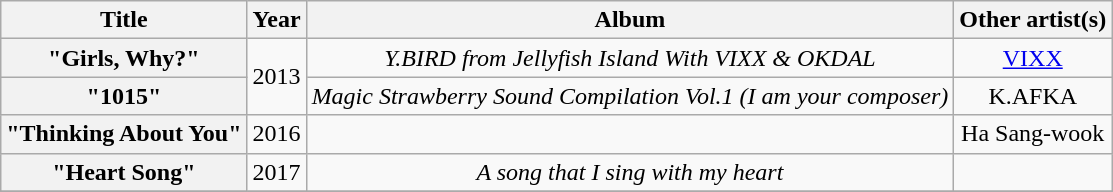<table class="wikitable plainrowheaders" style="text-align:center;">
<tr>
<th scope="col">Title</th>
<th scope="col">Year</th>
<th scope="col">Album</th>
<th scope="col">Other artist(s)</th>
</tr>
<tr>
<th scope="row">"Girls, Why?" </th>
<td rowspan="2">2013</td>
<td><em>Y.BIRD from Jellyfish Island With VIXX & OKDAL</em></td>
<td><a href='#'>VIXX</a></td>
</tr>
<tr>
<th scope="row">"1015"</th>
<td><em>Magic Strawberry Sound Compilation Vol.1 (I am your composer)</em></td>
<td>K.AFKA</td>
</tr>
<tr>
<th scope="row">"Thinking About You" </th>
<td>2016</td>
<td></td>
<td>Ha Sang-wook</td>
</tr>
<tr>
<th scope="row">"Heart Song" </th>
<td>2017</td>
<td><em>A song that I sing with my heart</em></td>
<td></td>
</tr>
<tr>
</tr>
</table>
